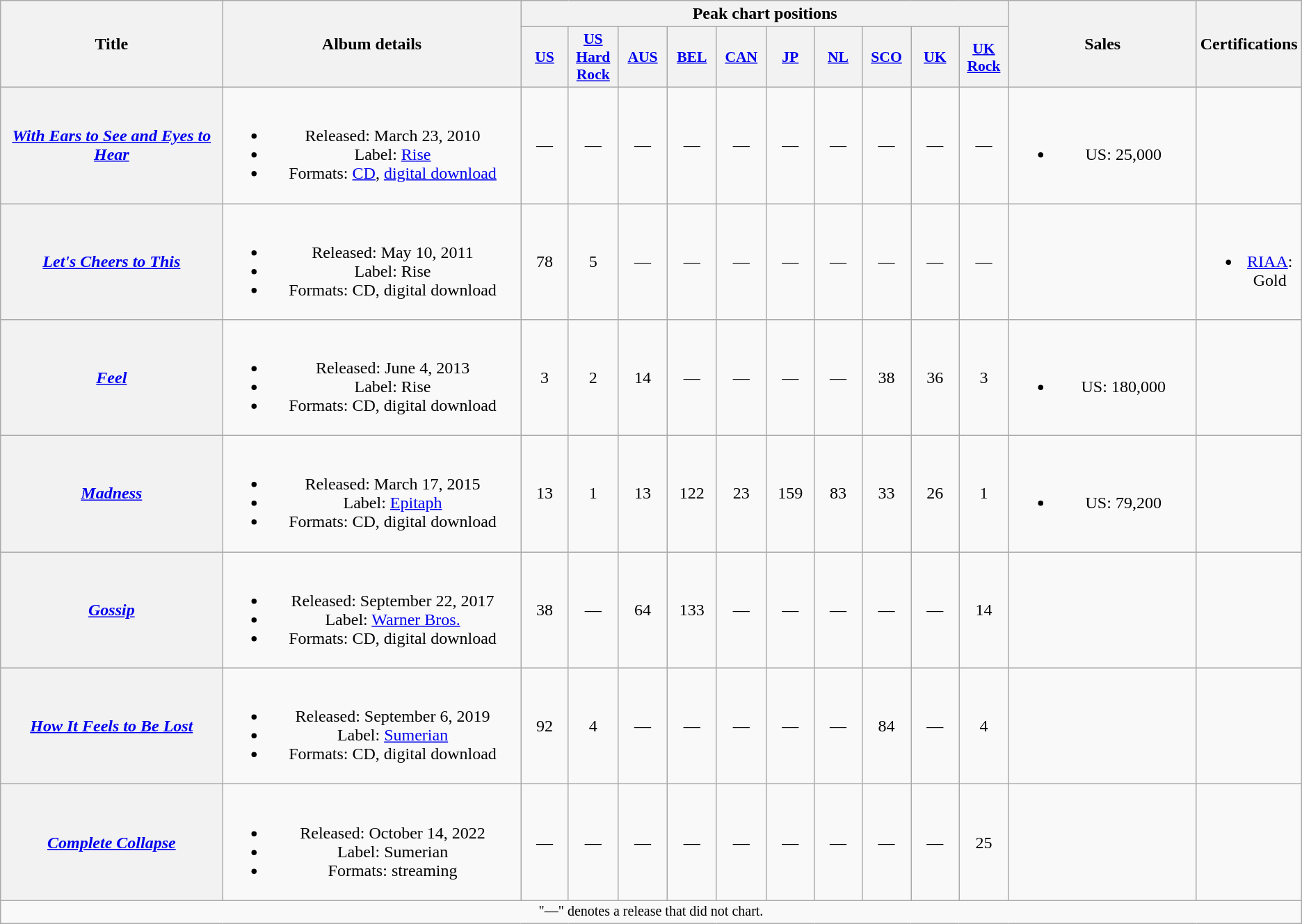<table class="wikitable plainrowheaders" style="text-align:center;">
<tr>
<th scope="col" rowspan="2" style="width:15em;">Title</th>
<th scope="col" rowspan="2" style="width:20em;">Album details</th>
<th scope="col" colspan="10">Peak chart positions</th>
<th scope="col" rowspan="2" style="width:12em;">Sales</th>
<th scope="col" rowspan="2">Certifications</th>
</tr>
<tr>
<th scope="col" style="width:3em;font-size:90%;"><a href='#'>US</a><br></th>
<th scope="col" style="width:3em;font-size:90%;"><a href='#'>US Hard Rock</a><br></th>
<th scope="col" style="width:3em;font-size:90%;"><a href='#'>AUS</a><br></th>
<th scope="col" style="width:3em;font-size:90%;"><a href='#'>BEL</a><br></th>
<th scope="col" style="width:3em;font-size:90%;"><a href='#'>CAN</a><br></th>
<th scope="col" style="width:3em;font-size:90%;"><a href='#'>JP</a><br></th>
<th scope="col" style="width:3em;font-size:90%;"><a href='#'>NL</a><br></th>
<th scope="col" style="width:3em;font-size:90%;"><a href='#'>SCO</a><br></th>
<th scope="col" style="width:3em;font-size:90%;"><a href='#'>UK</a><br></th>
<th scope="col" style="width:3em;font-size:90%;"><a href='#'>UK Rock</a><br></th>
</tr>
<tr>
<th scope="row"><em><a href='#'>With Ears to See and Eyes to Hear</a></em></th>
<td><br><ul><li>Released: March 23, 2010</li><li>Label: <a href='#'>Rise</a></li><li>Formats: <a href='#'>CD</a>, <a href='#'>digital download</a></li></ul></td>
<td>—</td>
<td>—</td>
<td>—</td>
<td>—</td>
<td>—</td>
<td>—</td>
<td>—</td>
<td>—</td>
<td>—</td>
<td>—</td>
<td><br><ul><li>US: 25,000</li></ul></td>
<td></td>
</tr>
<tr>
<th scope="row"><em><a href='#'>Let's Cheers to This</a></em></th>
<td><br><ul><li>Released: May 10, 2011</li><li>Label: Rise</li><li>Formats: CD, digital download</li></ul></td>
<td>78</td>
<td>5</td>
<td>—</td>
<td>—</td>
<td>—</td>
<td>—</td>
<td>—</td>
<td>—</td>
<td>—</td>
<td>—</td>
<td></td>
<td><br><ul><li><a href='#'>RIAA</a>: Gold</li></ul></td>
</tr>
<tr>
<th scope="row"><em><a href='#'>Feel</a></em></th>
<td><br><ul><li>Released: June 4, 2013</li><li>Label: Rise</li><li>Formats: CD, digital download</li></ul></td>
<td>3</td>
<td>2</td>
<td>14</td>
<td>—</td>
<td>—</td>
<td>—</td>
<td>—</td>
<td>38</td>
<td>36</td>
<td>3</td>
<td><br><ul><li>US: 180,000</li></ul></td>
<td></td>
</tr>
<tr>
<th scope="row"><em><a href='#'>Madness</a></em></th>
<td><br><ul><li>Released: March 17, 2015</li><li>Label: <a href='#'>Epitaph</a></li><li>Formats: CD, digital download</li></ul></td>
<td>13</td>
<td>1</td>
<td>13</td>
<td>122</td>
<td>23</td>
<td>159</td>
<td>83</td>
<td>33</td>
<td>26</td>
<td>1</td>
<td><br><ul><li>US: 79,200</li></ul></td>
<td></td>
</tr>
<tr>
<th scope="row"><em><a href='#'>Gossip</a></em></th>
<td><br><ul><li>Released: September 22, 2017</li><li>Label: <a href='#'>Warner Bros.</a></li><li>Formats: CD, digital download</li></ul></td>
<td>38</td>
<td>—</td>
<td>64</td>
<td>133</td>
<td>—</td>
<td>—</td>
<td>—</td>
<td>—</td>
<td>—</td>
<td>14</td>
<td></td>
<td></td>
</tr>
<tr>
<th scope="row"><em><a href='#'>How It Feels to Be Lost</a></em></th>
<td><br><ul><li>Released: September 6, 2019</li><li>Label: <a href='#'>Sumerian</a></li><li>Formats: CD, digital download</li></ul></td>
<td>92</td>
<td>4</td>
<td>—</td>
<td>—</td>
<td>—</td>
<td>—</td>
<td>—</td>
<td>84</td>
<td>—</td>
<td>4</td>
<td></td>
<td></td>
</tr>
<tr>
<th scope="row"><em><a href='#'>Complete Collapse</a></em></th>
<td><br><ul><li>Released: October 14, 2022</li><li>Label: Sumerian</li><li>Formats: streaming</li></ul></td>
<td>—</td>
<td>—</td>
<td>—</td>
<td>—</td>
<td>—</td>
<td>—</td>
<td>—</td>
<td>—</td>
<td>—</td>
<td>25</td>
<td></td>
<td></td>
</tr>
<tr>
<td colspan="16" style="font-size:smaller;">"—" denotes a release that did not chart.</td>
</tr>
</table>
